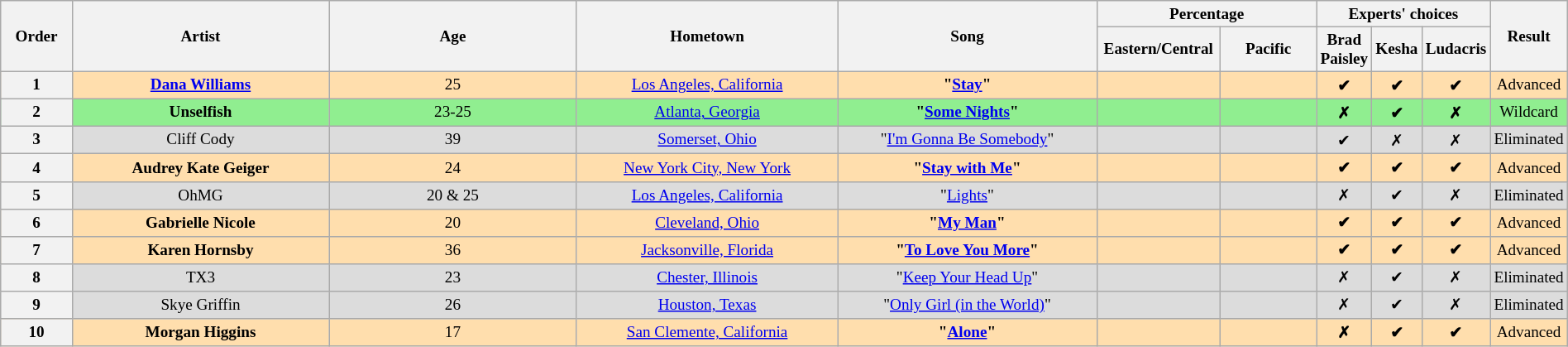<table class="wikitable" style="text-align:center; font-size:80%; width:100%;">
<tr>
<th scope="col" rowspan="2" style="width:05%;">Order</th>
<th scope="col" rowspan="2" style="width:20%;">Artist</th>
<th scope="col" rowspan="2" style="width:20%;">Age</th>
<th scope="col" rowspan="2" style="width:20%;">Hometown</th>
<th scope="col" rowspan="2" style="width:20%;">Song</th>
<th scope="col" colspan="2" style="width:20%;">Percentage</th>
<th scope="col" colspan="3" style="width:32%;">Experts' choices</th>
<th rowspan="2">Result</th>
</tr>
<tr>
<th style="width:08%;">Eastern/Central</th>
<th style="width:08%;">Pacific</th>
<th style="width:08%;">Brad Paisley</th>
<th style="width:08%;">Kesha</th>
<th style="width:08%;">Ludacris</th>
</tr>
<tr bgcolor="navajowhite">
<th>1</th>
<td><strong><a href='#'>Dana Williams</a></strong></td>
<td>25</td>
<td><a href='#'>Los Angeles, California</a></td>
<td><strong>"<a href='#'>Stay</a>"</strong></td>
<td align="center"></td>
<td align="center"></td>
<td><strong>✔</strong></td>
<td><strong>✔</strong></td>
<td><strong>✔</strong></td>
<td>Advanced</td>
</tr>
<tr style="background:lightgreen;">
<th>2</th>
<td><strong>Unselfish</strong></td>
<td>23-25</td>
<td><a href='#'>Atlanta, Georgia</a></td>
<td><strong>"<a href='#'>Some Nights</a>"</strong></td>
<td align="center"></td>
<td align="center"></td>
<td><strong>✗</strong></td>
<td><strong>✔</strong></td>
<td><strong>✗</strong></td>
<td>Wildcard</td>
</tr>
<tr style="background:#DCDCDC;">
<th>3</th>
<td>Cliff Cody</td>
<td>39</td>
<td><a href='#'>Somerset, Ohio</a></td>
<td>"<a href='#'>I'm Gonna Be Somebody</a>"</td>
<td align="center"></td>
<td align="center"></td>
<td>✔</td>
<td>✗</td>
<td>✗</td>
<td>Eliminated</td>
</tr>
<tr bgcolor="navajowhite">
<th>4</th>
<td><strong>Audrey Kate Geiger</strong></td>
<td>24</td>
<td><a href='#'>New York City, New York</a></td>
<td><strong>"<a href='#'>Stay with Me</a>"</strong></td>
<td align="center"></td>
<td align="center"></td>
<td><strong>✔</strong></td>
<td><strong>✔</strong></td>
<td><strong>✔</strong></td>
<td>Advanced</td>
</tr>
<tr style="background:#DCDCDC;">
<th>5</th>
<td>OhMG</td>
<td>20 & 25</td>
<td><a href='#'>Los Angeles, California</a></td>
<td>"<a href='#'>Lights</a>"</td>
<td align="center"></td>
<td align="center"></td>
<td>✗</td>
<td>✔</td>
<td>✗</td>
<td>Eliminated</td>
</tr>
<tr bgcolor="navajowhite">
<th>6</th>
<td><strong>Gabrielle Nicole</strong></td>
<td>20</td>
<td><a href='#'>Cleveland, Ohio</a></td>
<td><strong>"<a href='#'>My Man</a>"</strong></td>
<td align="center"></td>
<td align="center"></td>
<td><strong>✔</strong></td>
<td><strong>✔</strong></td>
<td><strong>✔</strong></td>
<td>Advanced</td>
</tr>
<tr bgcolor="navajowhite">
<th>7</th>
<td><strong>Karen Hornsby</strong></td>
<td>36</td>
<td><a href='#'>Jacksonville, Florida</a></td>
<td><strong>"<a href='#'>To Love You More</a>"</strong></td>
<td align="center"></td>
<td align="center"></td>
<td><strong>✔</strong></td>
<td><strong>✔</strong></td>
<td><strong>✔</strong></td>
<td>Advanced</td>
</tr>
<tr style="background:#DCDCDC;">
<th>8</th>
<td>TX3</td>
<td>23</td>
<td><a href='#'>Chester, Illinois</a></td>
<td>"<a href='#'>Keep Your Head Up</a>"</td>
<td align="center"></td>
<td align="center"></td>
<td>✗</td>
<td>✔</td>
<td>✗</td>
<td>Eliminated</td>
</tr>
<tr style="background:#DCDCDC;">
<th>9</th>
<td>Skye Griffin</td>
<td>26</td>
<td><a href='#'>Houston, Texas</a></td>
<td>"<a href='#'>Only Girl (in the World)</a>"</td>
<td align="center"></td>
<td align="center"></td>
<td>✗</td>
<td>✔</td>
<td>✗</td>
<td>Eliminated</td>
</tr>
<tr bgcolor="navajowhite">
<th>10</th>
<td><strong>Morgan Higgins</strong></td>
<td>17</td>
<td><a href='#'>San Clemente, California</a></td>
<td><strong>"<a href='#'>Alone</a>"</strong></td>
<td align="center"></td>
<td align="center"></td>
<td><strong>✗</strong></td>
<td><strong>✔</strong></td>
<td><strong>✔</strong></td>
<td>Advanced</td>
</tr>
</table>
